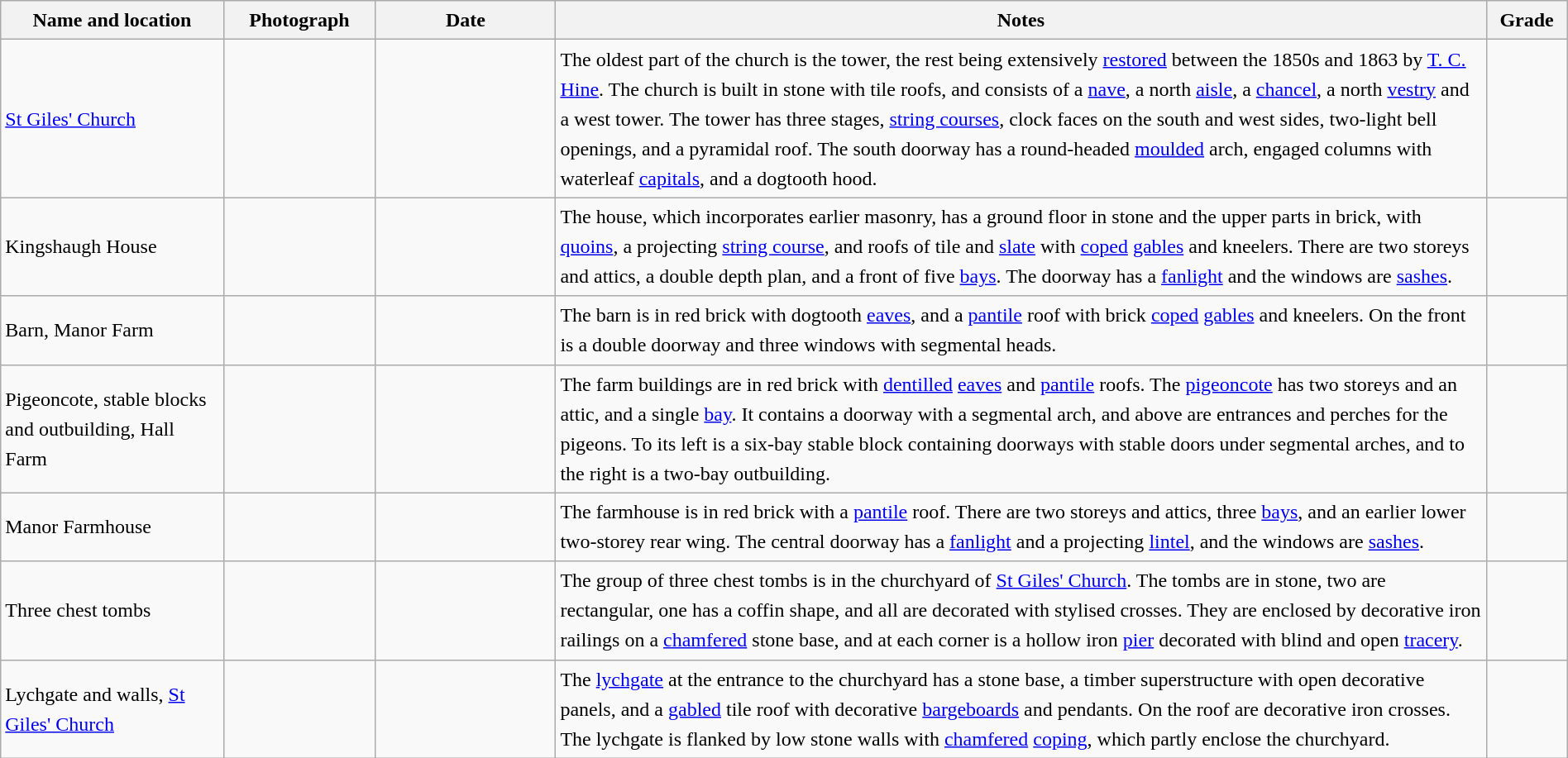<table class="wikitable sortable plainrowheaders" style="width:100%; border:0px; text-align:left; line-height:150%">
<tr>
<th scope="col"  style="width:150px">Name and location</th>
<th scope="col"  style="width:100px" class="unsortable">Photograph</th>
<th scope="col"  style="width:120px">Date</th>
<th scope="col"  style="width:650px" class="unsortable">Notes</th>
<th scope="col"  style="width:50px">Grade</th>
</tr>
<tr>
<td><a href='#'>St Giles' Church</a><br><small></small></td>
<td></td>
<td align="center"></td>
<td>The oldest part of the church is the tower, the rest being extensively <a href='#'>restored</a> between the 1850s and 1863 by <a href='#'>T. C. Hine</a>.  The church is built in stone with tile roofs, and consists of a <a href='#'>nave</a>, a north <a href='#'>aisle</a>, a <a href='#'>chancel</a>, a north <a href='#'>vestry</a> and a west tower.  The tower has three stages, <a href='#'>string courses</a>, clock faces on the south and west sides, two-light bell openings, and a pyramidal roof.  The south doorway has a round-headed <a href='#'>moulded</a> arch, engaged columns with waterleaf <a href='#'>capitals</a>, and a dogtooth hood.</td>
<td align="center" ></td>
</tr>
<tr>
<td>Kingshaugh House<br><small></small></td>
<td></td>
<td align="center"></td>
<td>The house, which incorporates earlier masonry, has a ground floor in stone and the upper parts in brick, with <a href='#'>quoins</a>, a projecting <a href='#'>string course</a>, and roofs of tile and <a href='#'>slate</a> with <a href='#'>coped</a> <a href='#'>gables</a> and kneelers.  There are two storeys and attics, a double depth plan, and a front of five <a href='#'>bays</a>.  The doorway has a <a href='#'>fanlight</a> and the windows are <a href='#'>sashes</a>.</td>
<td align="center" ></td>
</tr>
<tr>
<td>Barn, Manor Farm<br><small></small></td>
<td></td>
<td align="center"></td>
<td>The barn is in red brick with dogtooth <a href='#'>eaves</a>, and a <a href='#'>pantile</a> roof with brick <a href='#'>coped</a> <a href='#'>gables</a> and kneelers.  On the front is a double doorway and three windows with segmental heads.</td>
<td align="center" ></td>
</tr>
<tr>
<td>Pigeoncote, stable blocks and outbuilding, Hall Farm<br><small></small></td>
<td></td>
<td align="center"></td>
<td>The farm buildings are in red brick with <a href='#'>dentilled</a> <a href='#'>eaves</a> and <a href='#'>pantile</a> roofs.  The <a href='#'>pigeoncote</a> has two storeys and an attic, and a single <a href='#'>bay</a>.  It contains a doorway with a segmental arch, and above are entrances and perches for the pigeons.  To its left is a six-bay stable block containing doorways with stable doors under segmental arches, and to the right is a two-bay outbuilding.</td>
<td align="center" ></td>
</tr>
<tr>
<td>Manor Farmhouse<br><small></small></td>
<td></td>
<td align="center"></td>
<td>The farmhouse is in red brick with a <a href='#'>pantile</a> roof.  There are two storeys and attics, three <a href='#'>bays</a>, and an earlier lower two-storey rear wing.  The central doorway has a <a href='#'>fanlight</a> and a projecting <a href='#'>lintel</a>, and the windows are <a href='#'>sashes</a>.</td>
<td align="center" ></td>
</tr>
<tr>
<td>Three chest tombs<br><small></small></td>
<td></td>
<td align="center"></td>
<td>The group of three chest tombs is in the churchyard of <a href='#'>St Giles' Church</a>.  The tombs are in stone, two are rectangular, one has a coffin shape, and all are decorated with stylised crosses.  They are enclosed by decorative iron railings on a <a href='#'>chamfered</a> stone base, and at each corner is a hollow iron <a href='#'>pier</a> decorated with blind and open <a href='#'>tracery</a>.</td>
<td align="center" ></td>
</tr>
<tr>
<td>Lychgate and walls, <a href='#'>St Giles' Church</a><br><small></small></td>
<td></td>
<td align="center"></td>
<td>The <a href='#'>lychgate</a> at the entrance to the churchyard has a stone base, a timber superstructure with open decorative panels, and a <a href='#'>gabled</a> tile roof with decorative <a href='#'>bargeboards</a> and pendants.  On the roof are decorative iron crosses.  The lychgate is flanked by low stone walls with <a href='#'>chamfered</a> <a href='#'>coping</a>, which partly enclose the churchyard.</td>
<td align="center" ></td>
</tr>
<tr>
</tr>
</table>
